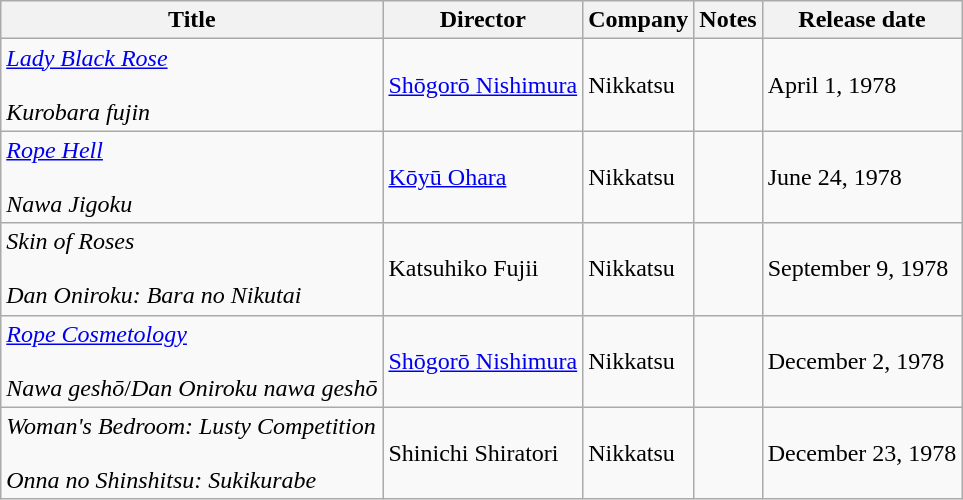<table class="wikitable">
<tr>
<th>Title</th>
<th>Director</th>
<th>Company</th>
<th>Notes</th>
<th>Release date</th>
</tr>
<tr>
<td><em><a href='#'>Lady Black Rose</a></em><br><br><em>Kurobara fujin</em></td>
<td><a href='#'>Shōgorō Nishimura</a></td>
<td>Nikkatsu</td>
<td><sup></sup></td>
<td>April 1, 1978</td>
</tr>
<tr>
<td><em><a href='#'>Rope Hell</a></em><br><br><em>Nawa Jigoku</em></td>
<td><a href='#'>Kōyū Ohara</a></td>
<td>Nikkatsu</td>
<td><sup></sup></td>
<td>June 24, 1978</td>
</tr>
<tr>
<td><em>Skin of Roses</em><br><br><em>Dan Oniroku: Bara no Nikutai</em></td>
<td>Katsuhiko Fujii</td>
<td>Nikkatsu</td>
<td><sup></sup></td>
<td>September 9, 1978</td>
</tr>
<tr>
<td><em><a href='#'>Rope Cosmetology</a></em><br><br><em>Nawa geshō</em>/<em>Dan Oniroku nawa geshō</em></td>
<td><a href='#'>Shōgorō Nishimura</a></td>
<td>Nikkatsu</td>
<td><sup></sup></td>
<td>December 2, 1978</td>
</tr>
<tr>
<td><em>Woman's Bedroom: Lusty Competition</em><br><br><em>Onna no Shinshitsu: Sukikurabe</em></td>
<td>Shinichi Shiratori</td>
<td>Nikkatsu</td>
<td><sup></sup></td>
<td>December 23, 1978</td>
</tr>
</table>
